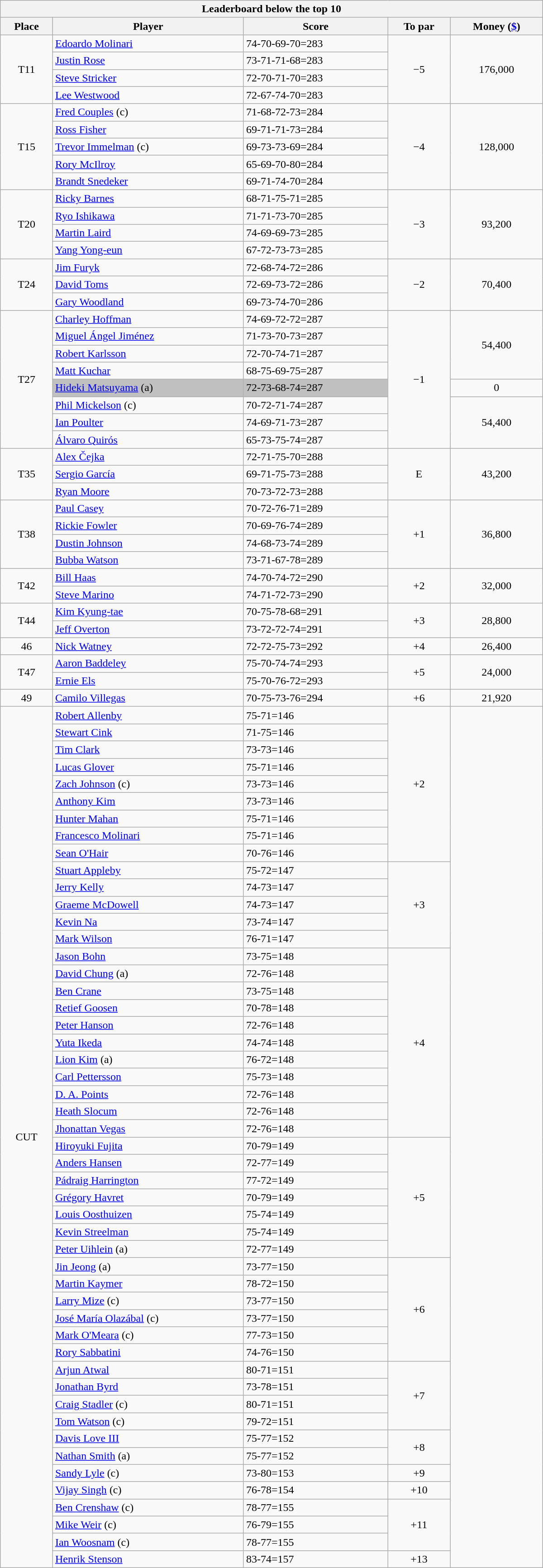<table class="collapsible collapsed wikitable" style="width:50em;margin-top:-1px;">
<tr>
<th scope="col" colspan="6">Leaderboard below the top 10</th>
</tr>
<tr>
<th>Place</th>
<th>Player</th>
<th>Score</th>
<th>To par</th>
<th>Money (<a href='#'>$</a>)</th>
</tr>
<tr>
<td rowspan=4 align=center>T11</td>
<td> <a href='#'>Edoardo Molinari</a></td>
<td>74-70-69-70=283</td>
<td rowspan=4 align=center>−5</td>
<td rowspan=4 align=center>176,000</td>
</tr>
<tr>
<td> <a href='#'>Justin Rose</a></td>
<td>73-71-71-68=283</td>
</tr>
<tr>
<td> <a href='#'>Steve Stricker</a></td>
<td>72-70-71-70=283</td>
</tr>
<tr>
<td> <a href='#'>Lee Westwood</a></td>
<td>72-67-74-70=283</td>
</tr>
<tr>
<td rowspan=5 align=center>T15</td>
<td> <a href='#'>Fred Couples</a> (c)</td>
<td>71-68-72-73=284</td>
<td rowspan=5 align=center>−4</td>
<td rowspan=5 align=center>128,000</td>
</tr>
<tr>
<td> <a href='#'>Ross Fisher</a></td>
<td>69-71-71-73=284</td>
</tr>
<tr>
<td> <a href='#'>Trevor Immelman</a> (c)</td>
<td>69-73-73-69=284</td>
</tr>
<tr>
<td> <a href='#'>Rory McIlroy</a></td>
<td>65-69-70-80=284</td>
</tr>
<tr>
<td> <a href='#'>Brandt Snedeker</a></td>
<td>69-71-74-70=284</td>
</tr>
<tr>
<td rowspan=4 align=center>T20</td>
<td> <a href='#'>Ricky Barnes</a></td>
<td>68-71-75-71=285</td>
<td rowspan=4 align=center>−3</td>
<td rowspan=4 align=center>93,200</td>
</tr>
<tr>
<td> <a href='#'>Ryo Ishikawa</a></td>
<td>71-71-73-70=285</td>
</tr>
<tr>
<td> <a href='#'>Martin Laird</a></td>
<td>74-69-69-73=285</td>
</tr>
<tr>
<td> <a href='#'>Yang Yong-eun</a></td>
<td>67-72-73-73=285</td>
</tr>
<tr>
<td rowspan=3 align=center>T24</td>
<td> <a href='#'>Jim Furyk</a></td>
<td>72-68-74-72=286</td>
<td rowspan=3 align=center>−2</td>
<td rowspan=3 align=center>70,400</td>
</tr>
<tr>
<td> <a href='#'>David Toms</a></td>
<td>72-69-73-72=286</td>
</tr>
<tr>
<td> <a href='#'>Gary Woodland</a></td>
<td>69-73-74-70=286</td>
</tr>
<tr>
<td rowspan=8 align=center>T27</td>
<td> <a href='#'>Charley Hoffman</a></td>
<td>74-69-72-72=287</td>
<td rowspan=8 align=center>−1</td>
<td rowspan=4 align=center>54,400</td>
</tr>
<tr>
<td> <a href='#'>Miguel Ángel Jiménez</a></td>
<td>71-73-70-73=287</td>
</tr>
<tr>
<td> <a href='#'>Robert Karlsson</a></td>
<td>72-70-74-71=287</td>
</tr>
<tr>
<td> <a href='#'>Matt Kuchar</a></td>
<td>68-75-69-75=287</td>
</tr>
<tr>
<td style="background:silver"> <a href='#'>Hideki Matsuyama</a> (a)</td>
<td style="background:silver">72-73-68-74=287</td>
<td align=center>0</td>
</tr>
<tr>
<td> <a href='#'>Phil Mickelson</a> (c)</td>
<td>70-72-71-74=287</td>
<td rowspan=3 align=center>54,400</td>
</tr>
<tr>
<td> <a href='#'>Ian Poulter</a></td>
<td>74-69-71-73=287</td>
</tr>
<tr>
<td> <a href='#'>Álvaro Quirós</a></td>
<td>65-73-75-74=287</td>
</tr>
<tr>
<td rowspan=3 align=center>T35</td>
<td> <a href='#'>Alex Čejka</a></td>
<td>72-71-75-70=288</td>
<td rowspan=3 align=center>E</td>
<td rowspan=3 align=center>43,200</td>
</tr>
<tr>
<td> <a href='#'>Sergio García</a></td>
<td>69-71-75-73=288</td>
</tr>
<tr>
<td> <a href='#'>Ryan Moore</a></td>
<td>70-73-72-73=288</td>
</tr>
<tr>
<td rowspan=4 align=center>T38</td>
<td> <a href='#'>Paul Casey</a></td>
<td>70-72-76-71=289</td>
<td rowspan=4 align=center>+1</td>
<td rowspan=4 align=center>36,800</td>
</tr>
<tr>
<td> <a href='#'>Rickie Fowler</a></td>
<td>70-69-76-74=289</td>
</tr>
<tr>
<td> <a href='#'>Dustin Johnson</a></td>
<td>74-68-73-74=289</td>
</tr>
<tr>
<td> <a href='#'>Bubba Watson</a></td>
<td>73-71-67-78=289</td>
</tr>
<tr>
<td rowspan=2 align=center>T42</td>
<td> <a href='#'>Bill Haas</a></td>
<td>74-70-74-72=290</td>
<td rowspan=2 align=center>+2</td>
<td rowspan=2 align=center>32,000</td>
</tr>
<tr>
<td> <a href='#'>Steve Marino</a></td>
<td>74-71-72-73=290</td>
</tr>
<tr>
<td rowspan=2 align=center>T44</td>
<td> <a href='#'>Kim Kyung-tae</a></td>
<td>70-75-78-68=291</td>
<td rowspan=2 align=center>+3</td>
<td rowspan=2 align=center>28,800</td>
</tr>
<tr>
<td> <a href='#'>Jeff Overton</a></td>
<td>73-72-72-74=291</td>
</tr>
<tr>
<td align=center>46</td>
<td> <a href='#'>Nick Watney</a></td>
<td>72-72-75-73=292</td>
<td align=center>+4</td>
<td align=center>26,400</td>
</tr>
<tr>
<td rowspan=2 align=center>T47</td>
<td> <a href='#'>Aaron Baddeley</a></td>
<td>75-70-74-74=293</td>
<td rowspan=2 align=center>+5</td>
<td rowspan=2 align=center>24,000</td>
</tr>
<tr>
<td> <a href='#'>Ernie Els</a></td>
<td>75-70-76-72=293</td>
</tr>
<tr>
<td align=center>49</td>
<td> <a href='#'>Camilo Villegas</a></td>
<td>70-75-73-76=294</td>
<td align=center>+6</td>
<td align=center>21,920</td>
</tr>
<tr>
<td rowspan=50 align=center>CUT</td>
<td> <a href='#'>Robert Allenby</a></td>
<td>75-71=146</td>
<td rowspan=9 align=center>+2</td>
<td rowspan=50 align=center></td>
</tr>
<tr>
<td> <a href='#'>Stewart Cink</a></td>
<td>71-75=146</td>
</tr>
<tr>
<td> <a href='#'>Tim Clark</a></td>
<td>73-73=146</td>
</tr>
<tr>
<td> <a href='#'>Lucas Glover</a></td>
<td>75-71=146</td>
</tr>
<tr>
<td> <a href='#'>Zach Johnson</a> (c)</td>
<td>73-73=146</td>
</tr>
<tr>
<td> <a href='#'>Anthony Kim</a></td>
<td>73-73=146</td>
</tr>
<tr>
<td> <a href='#'>Hunter Mahan</a></td>
<td>75-71=146</td>
</tr>
<tr>
<td> <a href='#'>Francesco Molinari</a></td>
<td>75-71=146</td>
</tr>
<tr>
<td> <a href='#'>Sean O'Hair</a></td>
<td>70-76=146</td>
</tr>
<tr>
<td> <a href='#'>Stuart Appleby</a></td>
<td>75-72=147</td>
<td rowspan=5 align=center>+3</td>
</tr>
<tr>
<td> <a href='#'>Jerry Kelly</a></td>
<td>74-73=147</td>
</tr>
<tr>
<td> <a href='#'>Graeme McDowell</a></td>
<td>74-73=147</td>
</tr>
<tr>
<td> <a href='#'>Kevin Na</a></td>
<td>73-74=147</td>
</tr>
<tr>
<td> <a href='#'>Mark Wilson</a></td>
<td>76-71=147</td>
</tr>
<tr>
<td> <a href='#'>Jason Bohn</a></td>
<td>73-75=148</td>
<td rowspan=11 align=center>+4</td>
</tr>
<tr>
<td> <a href='#'>David Chung</a> (a)</td>
<td>72-76=148</td>
</tr>
<tr>
<td> <a href='#'>Ben Crane</a></td>
<td>73-75=148</td>
</tr>
<tr>
<td> <a href='#'>Retief Goosen</a></td>
<td>70-78=148</td>
</tr>
<tr>
<td> <a href='#'>Peter Hanson</a></td>
<td>72-76=148</td>
</tr>
<tr>
<td> <a href='#'>Yuta Ikeda</a></td>
<td>74-74=148</td>
</tr>
<tr>
<td> <a href='#'>Lion Kim</a> (a)</td>
<td>76-72=148</td>
</tr>
<tr>
<td> <a href='#'>Carl Pettersson</a></td>
<td>75-73=148</td>
</tr>
<tr>
<td> <a href='#'>D. A. Points</a></td>
<td>72-76=148</td>
</tr>
<tr>
<td> <a href='#'>Heath Slocum</a></td>
<td>72-76=148</td>
</tr>
<tr>
<td> <a href='#'>Jhonattan Vegas</a></td>
<td>72-76=148</td>
</tr>
<tr>
<td> <a href='#'>Hiroyuki Fujita</a></td>
<td>70-79=149</td>
<td rowspan=7 align=center>+5</td>
</tr>
<tr>
<td> <a href='#'>Anders Hansen</a></td>
<td>72-77=149</td>
</tr>
<tr>
<td> <a href='#'>Pádraig Harrington</a></td>
<td>77-72=149</td>
</tr>
<tr>
<td> <a href='#'>Grégory Havret</a></td>
<td>70-79=149</td>
</tr>
<tr>
<td> <a href='#'>Louis Oosthuizen</a></td>
<td>75-74=149</td>
</tr>
<tr>
<td> <a href='#'>Kevin Streelman</a></td>
<td>75-74=149</td>
</tr>
<tr>
<td> <a href='#'>Peter Uihlein</a> (a)</td>
<td>72-77=149</td>
</tr>
<tr>
<td> <a href='#'>Jin Jeong</a> (a)</td>
<td>73-77=150</td>
<td rowspan=6 align=center>+6</td>
</tr>
<tr>
<td> <a href='#'>Martin Kaymer</a></td>
<td>78-72=150</td>
</tr>
<tr>
<td> <a href='#'>Larry Mize</a> (c)</td>
<td>73-77=150</td>
</tr>
<tr>
<td> <a href='#'>José María Olazábal</a> (c)</td>
<td>73-77=150</td>
</tr>
<tr>
<td> <a href='#'>Mark O'Meara</a> (c)</td>
<td>77-73=150</td>
</tr>
<tr>
<td> <a href='#'>Rory Sabbatini</a></td>
<td>74-76=150</td>
</tr>
<tr>
<td> <a href='#'>Arjun Atwal</a></td>
<td>80-71=151</td>
<td rowspan=4 align=center>+7</td>
</tr>
<tr>
<td> <a href='#'>Jonathan Byrd</a></td>
<td>73-78=151</td>
</tr>
<tr>
<td> <a href='#'>Craig Stadler</a> (c)</td>
<td>80-71=151</td>
</tr>
<tr>
<td> <a href='#'>Tom Watson</a> (c)</td>
<td>79-72=151</td>
</tr>
<tr>
<td> <a href='#'>Davis Love III</a></td>
<td>75-77=152</td>
<td rowspan=2 align=center>+8</td>
</tr>
<tr>
<td> <a href='#'>Nathan Smith</a> (a)</td>
<td>75-77=152</td>
</tr>
<tr>
<td> <a href='#'>Sandy Lyle</a> (c)</td>
<td>73-80=153</td>
<td align=center>+9</td>
</tr>
<tr>
<td> <a href='#'>Vijay Singh</a> (c)</td>
<td>76-78=154</td>
<td align=center>+10</td>
</tr>
<tr>
<td> <a href='#'>Ben Crenshaw</a> (c)</td>
<td>78-77=155</td>
<td rowspan=3 align=center>+11</td>
</tr>
<tr>
<td> <a href='#'>Mike Weir</a> (c)</td>
<td>76-79=155</td>
</tr>
<tr>
<td> <a href='#'>Ian Woosnam</a> (c)</td>
<td>78-77=155</td>
</tr>
<tr>
<td> <a href='#'>Henrik Stenson</a></td>
<td>83-74=157</td>
<td align=center>+13</td>
</tr>
</table>
